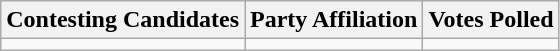<table class="wikitable sortable">
<tr>
<th>Contesting Candidates</th>
<th>Party Affiliation</th>
<th>Votes Polled</th>
</tr>
<tr>
<td></td>
<td></td>
<td></td>
</tr>
</table>
